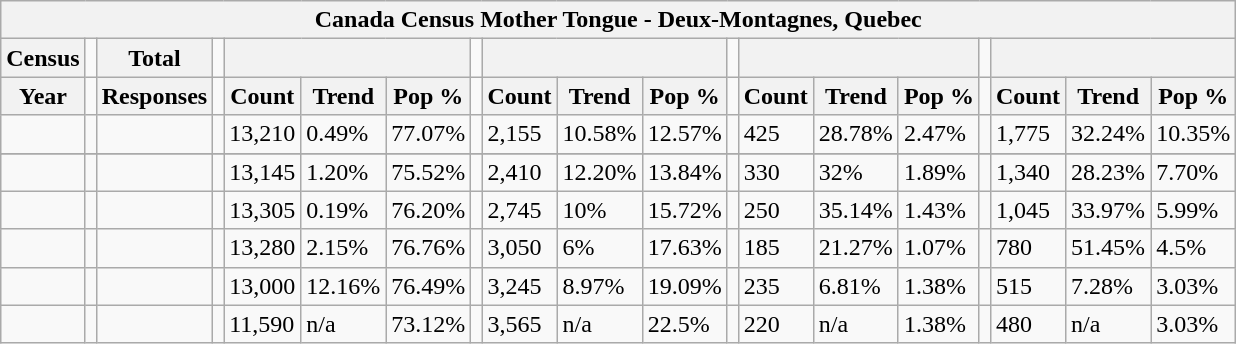<table class="wikitable">
<tr>
<th colspan="19">Canada Census Mother Tongue - Deux-Montagnes, Quebec</th>
</tr>
<tr>
<th>Census</th>
<td></td>
<th>Total</th>
<td colspan="1"></td>
<th colspan="3"></th>
<td colspan="1"></td>
<th colspan="3"></th>
<td colspan="1"></td>
<th colspan="3"></th>
<td colspan="1"></td>
<th colspan="3"></th>
</tr>
<tr>
<th>Year</th>
<td></td>
<th>Responses</th>
<td></td>
<th>Count</th>
<th>Trend</th>
<th>Pop %</th>
<td></td>
<th>Count</th>
<th>Trend</th>
<th>Pop %</th>
<td></td>
<th>Count</th>
<th>Trend</th>
<th>Pop %</th>
<td></td>
<th>Count</th>
<th>Trend</th>
<th>Pop %</th>
</tr>
<tr>
<td></td>
<td></td>
<td></td>
<td></td>
<td>13,210</td>
<td> 0.49%</td>
<td>77.07%</td>
<td></td>
<td>2,155</td>
<td> 10.58%</td>
<td>12.57%</td>
<td></td>
<td>425</td>
<td> 28.78%</td>
<td>2.47%</td>
<td></td>
<td>1,775</td>
<td> 32.24%</td>
<td>10.35%</td>
</tr>
<tr>
</tr>
<tr>
<td></td>
<td></td>
<td></td>
<td></td>
<td>13,145</td>
<td> 1.20%</td>
<td>75.52%</td>
<td></td>
<td>2,410</td>
<td> 12.20%</td>
<td>13.84%</td>
<td></td>
<td>330</td>
<td> 32%</td>
<td>1.89%</td>
<td></td>
<td>1,340</td>
<td> 28.23%</td>
<td>7.70%</td>
</tr>
<tr>
<td></td>
<td></td>
<td></td>
<td></td>
<td>13,305</td>
<td> 0.19%</td>
<td>76.20%</td>
<td></td>
<td>2,745</td>
<td> 10%</td>
<td>15.72%</td>
<td></td>
<td>250</td>
<td> 35.14%</td>
<td>1.43%</td>
<td></td>
<td>1,045</td>
<td> 33.97%</td>
<td>5.99%</td>
</tr>
<tr>
<td></td>
<td></td>
<td></td>
<td></td>
<td>13,280</td>
<td> 2.15%</td>
<td>76.76%</td>
<td></td>
<td>3,050</td>
<td> 6%</td>
<td>17.63%</td>
<td></td>
<td>185</td>
<td> 21.27%</td>
<td>1.07%</td>
<td></td>
<td>780</td>
<td> 51.45%</td>
<td>4.5%</td>
</tr>
<tr>
<td></td>
<td></td>
<td></td>
<td></td>
<td>13,000</td>
<td> 12.16%</td>
<td>76.49%</td>
<td></td>
<td>3,245</td>
<td> 8.97%</td>
<td>19.09%</td>
<td></td>
<td>235</td>
<td> 6.81%</td>
<td>1.38%</td>
<td></td>
<td>515</td>
<td> 7.28%</td>
<td>3.03%</td>
</tr>
<tr>
<td></td>
<td></td>
<td></td>
<td></td>
<td>11,590</td>
<td>n/a</td>
<td>73.12%</td>
<td></td>
<td>3,565</td>
<td>n/a</td>
<td>22.5%</td>
<td></td>
<td>220</td>
<td>n/a</td>
<td>1.38%</td>
<td></td>
<td>480</td>
<td>n/a</td>
<td>3.03%</td>
</tr>
</table>
